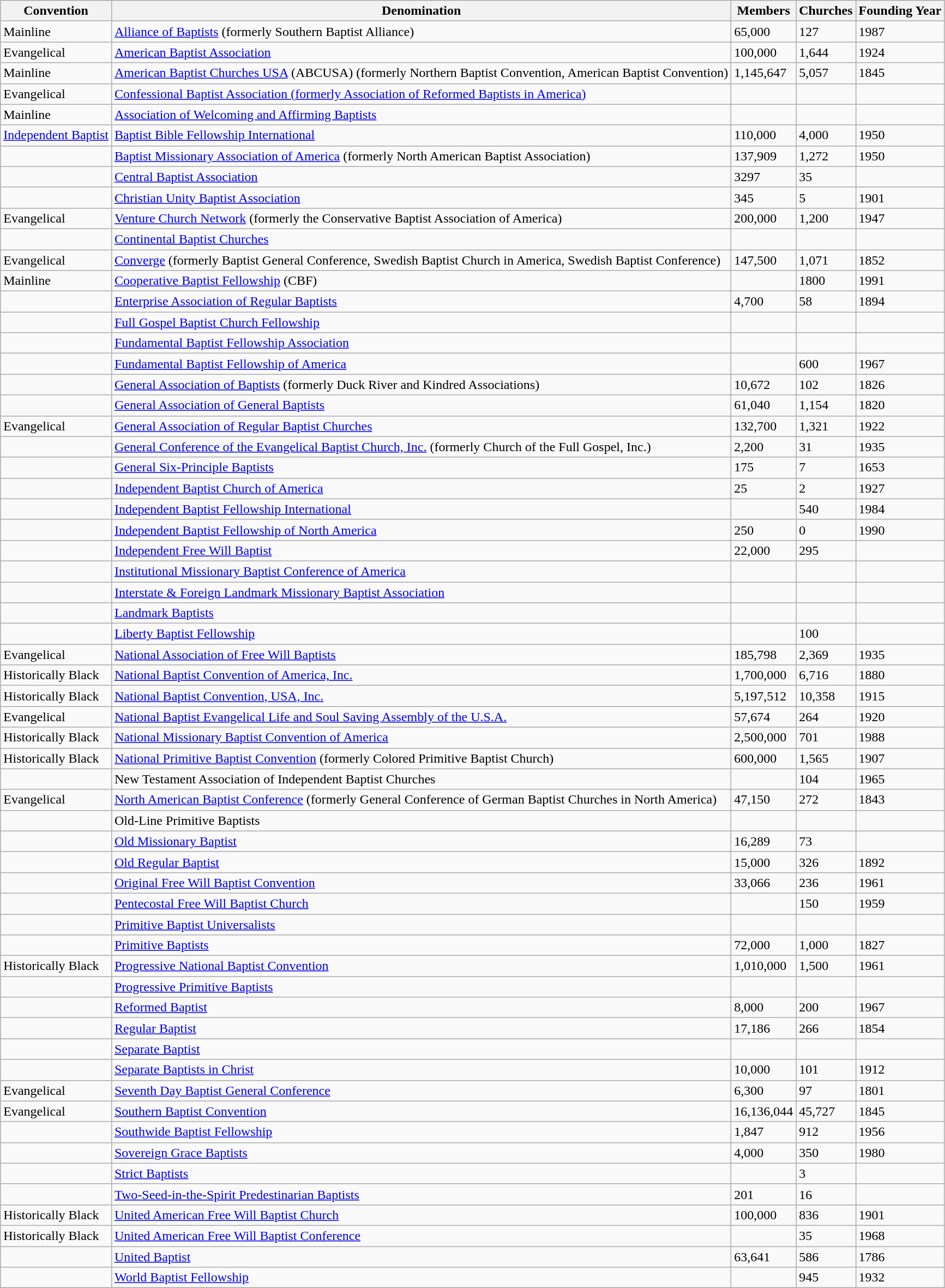<table class="wikitable sortable mw-collapsible">
<tr>
<th>Convention</th>
<th>Denomination</th>
<th>Members</th>
<th>Churches</th>
<th>Founding Year</th>
</tr>
<tr>
<td>Mainline</td>
<td><a href='#'>Alliance of Baptists</a> (formerly Southern Baptist Alliance)</td>
<td>65,000</td>
<td>127</td>
<td>1987</td>
</tr>
<tr>
<td>Evangelical</td>
<td><a href='#'>American Baptist Association</a></td>
<td>100,000</td>
<td>1,644</td>
<td>1924</td>
</tr>
<tr>
<td>Mainline</td>
<td><a href='#'>American Baptist Churches USA</a> (ABCUSA) (formerly Northern Baptist Convention, American Baptist Convention)</td>
<td>1,145,647</td>
<td>5,057</td>
<td>1845</td>
</tr>
<tr>
<td>Evangelical</td>
<td><a href='#'>Confessional Baptist Association (formerly Association of Reformed Baptists in America)</a></td>
<td></td>
<td></td>
<td></td>
</tr>
<tr>
<td>Mainline</td>
<td><a href='#'>Association of Welcoming and Affirming Baptists</a></td>
<td></td>
<td></td>
<td></td>
</tr>
<tr>
<td><a href='#'>Independent Baptist</a></td>
<td><a href='#'>Baptist Bible Fellowship International</a></td>
<td>110,000</td>
<td>4,000</td>
<td>1950</td>
</tr>
<tr>
<td></td>
<td><a href='#'>Baptist Missionary Association of America</a> (formerly North American Baptist Association)</td>
<td>137,909</td>
<td>1,272</td>
<td>1950</td>
</tr>
<tr>
<td></td>
<td><a href='#'>Central Baptist Association</a></td>
<td>3297</td>
<td>35</td>
<td></td>
</tr>
<tr>
<td></td>
<td><a href='#'>Christian Unity Baptist Association</a></td>
<td>345</td>
<td>5</td>
<td>1901</td>
</tr>
<tr>
<td>Evangelical</td>
<td><a href='#'>Venture Church Network</a> (formerly the Conservative Baptist Association of America)</td>
<td>200,000</td>
<td>1,200</td>
<td>1947</td>
</tr>
<tr>
<td></td>
<td><a href='#'>Continental Baptist Churches</a></td>
<td></td>
<td></td>
<td></td>
</tr>
<tr>
<td>Evangelical</td>
<td><a href='#'>Converge</a> (formerly Baptist General Conference, Swedish Baptist Church in America, Swedish Baptist Conference)</td>
<td>147,500</td>
<td>1,071</td>
<td>1852</td>
</tr>
<tr>
<td>Mainline</td>
<td><a href='#'>Cooperative Baptist Fellowship</a> (CBF)</td>
<td></td>
<td>1800</td>
<td>1991</td>
</tr>
<tr>
<td></td>
<td><a href='#'>Enterprise Association of Regular Baptists</a></td>
<td>4,700</td>
<td>58</td>
<td>1894</td>
</tr>
<tr>
<td></td>
<td><a href='#'>Full Gospel Baptist Church Fellowship</a></td>
<td></td>
<td></td>
<td></td>
</tr>
<tr>
<td></td>
<td><a href='#'>Fundamental Baptist Fellowship Association</a></td>
<td></td>
<td></td>
<td></td>
</tr>
<tr>
<td></td>
<td><a href='#'>Fundamental Baptist Fellowship of America</a></td>
<td></td>
<td>600</td>
<td>1967</td>
</tr>
<tr>
<td></td>
<td><a href='#'>General Association of Baptists</a> (formerly Duck River and Kindred Associations)</td>
<td>10,672</td>
<td>102</td>
<td>1826</td>
</tr>
<tr>
<td></td>
<td><a href='#'>General Association of General Baptists</a></td>
<td>61,040</td>
<td>1,154</td>
<td>1820</td>
</tr>
<tr>
<td>Evangelical</td>
<td><a href='#'>General Association of Regular Baptist Churches</a></td>
<td>132,700</td>
<td>1,321</td>
<td>1922</td>
</tr>
<tr>
<td></td>
<td><a href='#'>General Conference of the Evangelical Baptist Church, Inc.</a> (formerly Church of the Full Gospel, Inc.)</td>
<td>2,200</td>
<td>31</td>
<td>1935</td>
</tr>
<tr>
<td></td>
<td><a href='#'>General Six-Principle Baptists</a></td>
<td>175</td>
<td>7</td>
<td>1653</td>
</tr>
<tr>
<td></td>
<td><a href='#'>Independent Baptist Church of America</a></td>
<td>25</td>
<td>2</td>
<td>1927</td>
</tr>
<tr>
<td></td>
<td><a href='#'>Independent Baptist Fellowship International</a></td>
<td></td>
<td>540</td>
<td>1984</td>
</tr>
<tr>
<td></td>
<td><a href='#'>Independent Baptist Fellowship of North America</a></td>
<td>250</td>
<td>0</td>
<td>1990</td>
</tr>
<tr>
<td></td>
<td><a href='#'>Independent Free Will Baptist</a></td>
<td>22,000</td>
<td>295</td>
<td></td>
</tr>
<tr>
<td></td>
<td><a href='#'>Institutional Missionary Baptist Conference of America</a></td>
<td></td>
<td></td>
<td></td>
</tr>
<tr>
<td></td>
<td><a href='#'>Interstate & Foreign Landmark Missionary Baptist Association</a></td>
<td></td>
<td></td>
<td></td>
</tr>
<tr>
<td></td>
<td><a href='#'>Landmark Baptists</a></td>
<td></td>
<td></td>
<td></td>
</tr>
<tr>
<td></td>
<td><a href='#'>Liberty Baptist Fellowship</a></td>
<td></td>
<td>100</td>
<td></td>
</tr>
<tr>
<td>Evangelical</td>
<td><a href='#'>National Association of Free Will Baptists</a></td>
<td>185,798</td>
<td>2,369</td>
<td>1935</td>
</tr>
<tr>
<td>Historically Black</td>
<td><a href='#'>National Baptist Convention of America, Inc.</a></td>
<td>1,700,000</td>
<td>6,716</td>
<td>1880</td>
</tr>
<tr>
<td>Historically Black</td>
<td><a href='#'>National Baptist Convention, USA, Inc.</a></td>
<td>5,197,512</td>
<td>10,358</td>
<td>1915</td>
</tr>
<tr>
<td>Evangelical</td>
<td><a href='#'>National Baptist Evangelical Life and Soul Saving Assembly of the U.S.A.</a></td>
<td>57,674</td>
<td>264</td>
<td>1920</td>
</tr>
<tr>
<td>Historically Black</td>
<td><a href='#'>National Missionary Baptist Convention of America</a></td>
<td>2,500,000</td>
<td>701</td>
<td>1988</td>
</tr>
<tr>
<td>Historically Black</td>
<td><a href='#'>National Primitive Baptist Convention</a> (formerly Colored Primitive Baptist Church)</td>
<td>600,000</td>
<td>1,565</td>
<td>1907</td>
</tr>
<tr>
<td></td>
<td>New Testament Association of Independent Baptist Churches</td>
<td></td>
<td>104</td>
<td>1965</td>
</tr>
<tr>
<td>Evangelical</td>
<td><a href='#'>North American Baptist Conference</a> (formerly General Conference of German Baptist Churches in North America)</td>
<td>47,150</td>
<td>272</td>
<td>1843</td>
</tr>
<tr>
<td></td>
<td>Old-Line Primitive Baptists</td>
<td></td>
<td></td>
<td></td>
</tr>
<tr>
<td></td>
<td><a href='#'>Old Missionary Baptist</a></td>
<td>16,289</td>
<td>73</td>
<td></td>
</tr>
<tr>
<td></td>
<td><a href='#'>Old Regular Baptist</a></td>
<td>15,000</td>
<td>326</td>
<td>1892</td>
</tr>
<tr>
<td></td>
<td><a href='#'>Original Free Will Baptist Convention</a></td>
<td>33,066</td>
<td>236</td>
<td>1961</td>
</tr>
<tr>
<td></td>
<td><a href='#'>Pentecostal Free Will Baptist Church</a></td>
<td></td>
<td>150</td>
<td>1959</td>
</tr>
<tr>
<td></td>
<td><a href='#'>Primitive Baptist Universalists</a></td>
<td></td>
<td></td>
<td></td>
</tr>
<tr>
<td></td>
<td><a href='#'>Primitive Baptists</a></td>
<td>72,000</td>
<td>1,000</td>
<td>1827</td>
</tr>
<tr>
<td>Historically Black</td>
<td><a href='#'>Progressive National Baptist Convention</a></td>
<td>1,010,000</td>
<td>1,500</td>
<td>1961</td>
</tr>
<tr>
<td></td>
<td><a href='#'>Progressive Primitive Baptists</a></td>
<td></td>
<td></td>
<td></td>
</tr>
<tr>
<td></td>
<td><a href='#'>Reformed Baptist</a></td>
<td>8,000</td>
<td>200</td>
<td>1967</td>
</tr>
<tr>
<td></td>
<td><a href='#'>Regular Baptist</a></td>
<td>17,186</td>
<td>266</td>
<td>1854</td>
</tr>
<tr>
<td></td>
<td><a href='#'>Separate Baptist</a></td>
<td></td>
<td></td>
<td></td>
</tr>
<tr>
<td></td>
<td><a href='#'>Separate Baptists in Christ</a></td>
<td>10,000</td>
<td>101</td>
<td>1912</td>
</tr>
<tr>
<td>Evangelical</td>
<td><a href='#'>Seventh Day Baptist General Conference</a></td>
<td>6,300</td>
<td>97</td>
<td>1801</td>
</tr>
<tr>
<td>Evangelical</td>
<td><a href='#'>Southern Baptist Convention</a></td>
<td>16,136,044</td>
<td>45,727</td>
<td>1845</td>
</tr>
<tr>
<td></td>
<td><a href='#'>Southwide Baptist Fellowship</a></td>
<td>1,847</td>
<td>912</td>
<td>1956</td>
</tr>
<tr>
<td></td>
<td><a href='#'>Sovereign Grace Baptists</a></td>
<td>4,000</td>
<td>350</td>
<td>1980</td>
</tr>
<tr>
<td></td>
<td><a href='#'>Strict Baptists</a></td>
<td></td>
<td>3</td>
<td></td>
</tr>
<tr>
<td></td>
<td><a href='#'>Two-Seed-in-the-Spirit Predestinarian Baptists</a></td>
<td>201</td>
<td>16</td>
<td></td>
</tr>
<tr>
<td>Historically Black</td>
<td><a href='#'>United American Free Will Baptist Church</a></td>
<td>100,000</td>
<td>836</td>
<td>1901</td>
</tr>
<tr>
<td>Historically Black</td>
<td><a href='#'>United American Free Will Baptist Conference</a></td>
<td></td>
<td>35</td>
<td>1968</td>
</tr>
<tr>
<td></td>
<td><a href='#'>United Baptist</a></td>
<td>63,641</td>
<td>586</td>
<td>1786</td>
</tr>
<tr>
<td></td>
<td><a href='#'>World Baptist Fellowship</a></td>
<td></td>
<td>945</td>
<td>1932</td>
</tr>
</table>
